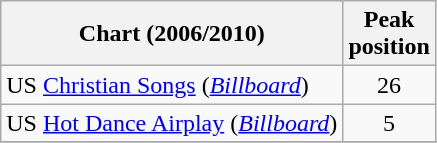<table class="wikitable sortable">
<tr>
<th>Chart (2006/2010)</th>
<th>Peak<br>position</th>
</tr>
<tr>
<td>US <a href='#'>Christian Songs</a> (<em><a href='#'>Billboard</a></em>)</td>
<td style="text-align:center;">26</td>
</tr>
<tr>
<td>US <a href='#'>Hot Dance Airplay</a> (<em><a href='#'>Billboard</a></em>)</td>
<td style="text-align:center;">5</td>
</tr>
<tr>
</tr>
</table>
